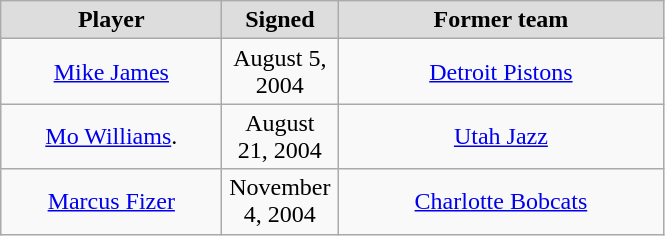<table class="wikitable" style="text-align: center">
<tr style="text-align:center; background:#ddd;">
<td style="width:140px"><strong>Player</strong></td>
<td style="width:70px"><strong>Signed</strong></td>
<td style="width:210px"><strong>Former team</strong></td>
</tr>
<tr>
<td><a href='#'>Mike James</a></td>
<td>August 5, 2004</td>
<td><a href='#'>Detroit Pistons</a></td>
</tr>
<tr>
<td><a href='#'>Mo Williams</a>.</td>
<td>August 21, 2004</td>
<td><a href='#'>Utah Jazz</a></td>
</tr>
<tr>
<td><a href='#'>Marcus Fizer</a></td>
<td>November 4, 2004</td>
<td><a href='#'>Charlotte Bobcats</a></td>
</tr>
</table>
